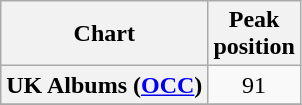<table class="wikitable plainrowheaders sortable" style="text-align:center;" border="1">
<tr>
<th scope="col">Chart</th>
<th scope="col">Peak<br>position</th>
</tr>
<tr>
<th scope="row">UK Albums (<a href='#'>OCC</a>)</th>
<td>91</td>
</tr>
<tr>
</tr>
</table>
